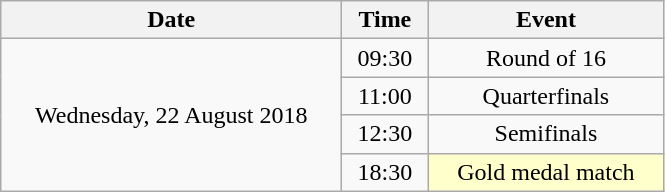<table class = "wikitable" style="text-align:center;">
<tr>
<th width=220>Date</th>
<th width=50>Time</th>
<th width=150>Event</th>
</tr>
<tr>
<td rowspan=4>Wednesday, 22 August 2018</td>
<td>09:30</td>
<td>Round of 16</td>
</tr>
<tr>
<td>11:00</td>
<td>Quarterfinals</td>
</tr>
<tr>
<td>12:30</td>
<td>Semifinals</td>
</tr>
<tr>
<td>18:30</td>
<td bgcolor=ffffcc>Gold medal match</td>
</tr>
</table>
